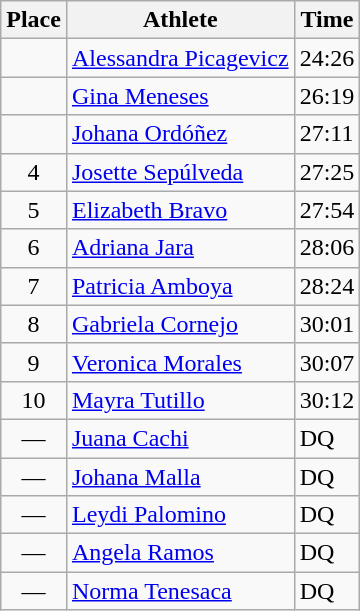<table class=wikitable>
<tr>
<th>Place</th>
<th>Athlete</th>
<th>Time</th>
</tr>
<tr>
<td align=center></td>
<td><a href='#'>Alessandra Picagevicz</a> </td>
<td>24:26</td>
</tr>
<tr>
<td align=center></td>
<td><a href='#'>Gina Meneses</a> </td>
<td>26:19</td>
</tr>
<tr>
<td align=center></td>
<td><a href='#'>Johana Ordóñez</a> </td>
<td>27:11</td>
</tr>
<tr>
<td align=center>4</td>
<td><a href='#'>Josette Sepúlveda</a> </td>
<td>27:25</td>
</tr>
<tr>
<td align=center>5</td>
<td><a href='#'>Elizabeth Bravo</a> </td>
<td>27:54</td>
</tr>
<tr>
<td align=center>6</td>
<td><a href='#'>Adriana Jara</a> </td>
<td>28:06</td>
</tr>
<tr>
<td align=center>7</td>
<td><a href='#'>Patricia Amboya</a> </td>
<td>28:24</td>
</tr>
<tr>
<td align=center>8</td>
<td><a href='#'>Gabriela Cornejo</a> </td>
<td>30:01</td>
</tr>
<tr>
<td align=center>9</td>
<td><a href='#'>Veronica Morales</a> </td>
<td>30:07</td>
</tr>
<tr>
<td align=center>10</td>
<td><a href='#'>Mayra Tutillo</a> </td>
<td>30:12</td>
</tr>
<tr>
<td align=center>—</td>
<td><a href='#'>Juana Cachi</a> </td>
<td>DQ</td>
</tr>
<tr>
<td align=center>—</td>
<td><a href='#'>Johana Malla</a> </td>
<td>DQ</td>
</tr>
<tr>
<td align=center>—</td>
<td><a href='#'>Leydi Palomino</a> </td>
<td>DQ</td>
</tr>
<tr>
<td align=center>—</td>
<td><a href='#'>Angela Ramos</a> </td>
<td>DQ</td>
</tr>
<tr>
<td align=center>—</td>
<td><a href='#'>Norma Tenesaca</a> </td>
<td>DQ</td>
</tr>
</table>
